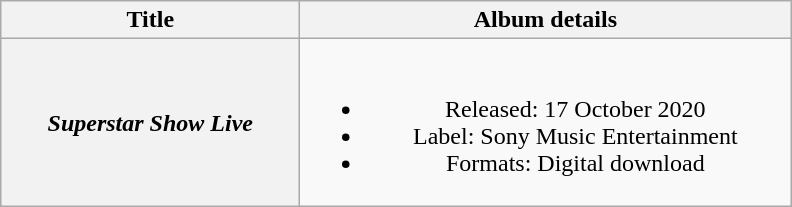<table class="wikitable plainrowheaders" style="text-align:center;">
<tr>
<th style="width:12em;">Title</th>
<th style="width:20em;">Album details</th>
</tr>
<tr>
<th scope="row"><em>Superstar Show Live</em></th>
<td><br><ul><li>Released: 17 October 2020</li><li>Label: Sony Music Entertainment</li><li>Formats: Digital download</li></ul></td>
</tr>
</table>
